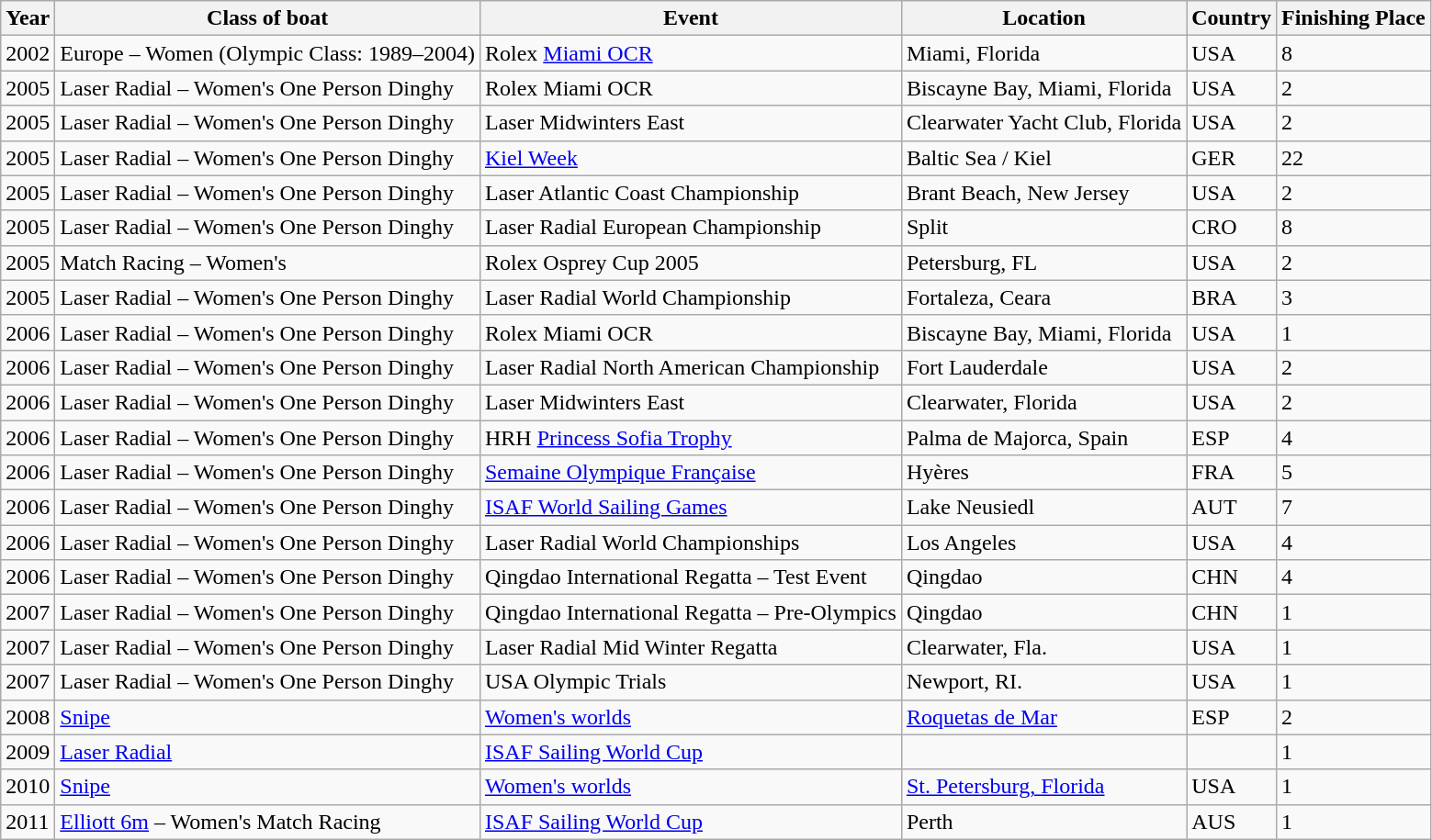<table class=wikitable>
<tr>
<th>Year</th>
<th>Class of boat</th>
<th>Event</th>
<th>Location</th>
<th>Country</th>
<th>Finishing Place</th>
</tr>
<tr>
<td>2002</td>
<td>Europe – Women (Olympic Class: 1989–2004)</td>
<td>Rolex <a href='#'>Miami OCR</a></td>
<td>Miami, Florida</td>
<td>USA</td>
<td>8</td>
</tr>
<tr>
<td>2005</td>
<td>Laser Radial – Women's One Person Dinghy</td>
<td>Rolex Miami OCR</td>
<td>Biscayne Bay, Miami, Florida</td>
<td>USA</td>
<td>2</td>
</tr>
<tr>
<td>2005</td>
<td>Laser Radial – Women's One Person Dinghy</td>
<td>Laser Midwinters East</td>
<td>Clearwater Yacht Club, Florida</td>
<td>USA</td>
<td>2</td>
</tr>
<tr>
<td>2005</td>
<td>Laser Radial – Women's One Person Dinghy</td>
<td><a href='#'>Kiel Week</a></td>
<td>Baltic Sea / Kiel</td>
<td>GER</td>
<td>22</td>
</tr>
<tr>
<td>2005</td>
<td>Laser Radial – Women's One Person Dinghy</td>
<td>Laser Atlantic Coast Championship</td>
<td>Brant Beach, New Jersey</td>
<td>USA</td>
<td>2</td>
</tr>
<tr>
<td>2005</td>
<td>Laser Radial – Women's One Person Dinghy</td>
<td>Laser Radial European Championship</td>
<td>Split</td>
<td>CRO</td>
<td>8</td>
</tr>
<tr>
<td>2005</td>
<td>Match Racing – Women's</td>
<td>Rolex Osprey Cup 2005</td>
<td>Petersburg, FL</td>
<td>USA</td>
<td>2</td>
</tr>
<tr>
<td>2005</td>
<td>Laser Radial – Women's One Person Dinghy</td>
<td>Laser Radial World Championship</td>
<td>Fortaleza, Ceara</td>
<td>BRA</td>
<td>3</td>
</tr>
<tr>
<td>2006</td>
<td>Laser Radial – Women's One Person Dinghy</td>
<td>Rolex Miami OCR</td>
<td>Biscayne Bay, Miami, Florida</td>
<td>USA</td>
<td>1</td>
</tr>
<tr>
<td>2006</td>
<td>Laser Radial – Women's One Person Dinghy</td>
<td>Laser Radial North American Championship</td>
<td>Fort Lauderdale</td>
<td>USA</td>
<td>2</td>
</tr>
<tr>
<td>2006</td>
<td>Laser Radial – Women's One Person Dinghy</td>
<td>Laser Midwinters East</td>
<td>Clearwater, Florida</td>
<td>USA</td>
<td>2</td>
</tr>
<tr>
<td>2006</td>
<td>Laser Radial – Women's One Person Dinghy</td>
<td>HRH <a href='#'>Princess Sofia Trophy</a></td>
<td>Palma de Majorca, Spain</td>
<td>ESP</td>
<td>4</td>
</tr>
<tr>
<td>2006</td>
<td>Laser Radial – Women's One Person Dinghy</td>
<td><a href='#'>Semaine Olympique Française</a></td>
<td>Hyères</td>
<td>FRA</td>
<td>5</td>
</tr>
<tr>
<td>2006</td>
<td>Laser Radial – Women's One Person Dinghy</td>
<td><a href='#'>ISAF World Sailing Games</a></td>
<td>Lake Neusiedl</td>
<td>AUT</td>
<td>7</td>
</tr>
<tr>
<td>2006</td>
<td>Laser Radial – Women's One Person Dinghy</td>
<td>Laser Radial World Championships</td>
<td>Los Angeles</td>
<td>USA</td>
<td>4</td>
</tr>
<tr>
<td>2006</td>
<td>Laser Radial – Women's One Person Dinghy</td>
<td>Qingdao International Regatta – Test Event</td>
<td>Qingdao</td>
<td>CHN</td>
<td>4</td>
</tr>
<tr>
<td>2007</td>
<td>Laser Radial – Women's One Person Dinghy</td>
<td>Qingdao International Regatta – Pre-Olympics</td>
<td>Qingdao</td>
<td>CHN</td>
<td>1</td>
</tr>
<tr>
<td>2007</td>
<td>Laser Radial – Women's One Person Dinghy</td>
<td>Laser Radial Mid Winter Regatta</td>
<td>Clearwater, Fla.</td>
<td>USA</td>
<td>1</td>
</tr>
<tr>
<td>2007</td>
<td>Laser Radial – Women's One Person Dinghy</td>
<td>USA Olympic Trials</td>
<td>Newport, RI.</td>
<td>USA</td>
<td>1</td>
</tr>
<tr>
<td>2008</td>
<td><a href='#'>Snipe</a></td>
<td><a href='#'>Women's worlds</a></td>
<td><a href='#'>Roquetas de Mar</a></td>
<td>ESP</td>
<td>2</td>
</tr>
<tr>
<td>2009</td>
<td><a href='#'>Laser Radial</a></td>
<td><a href='#'>ISAF Sailing World Cup</a></td>
<td></td>
<td></td>
<td>1</td>
</tr>
<tr>
<td>2010</td>
<td><a href='#'>Snipe</a></td>
<td><a href='#'>Women's worlds</a></td>
<td><a href='#'>St. Petersburg, Florida</a></td>
<td>USA</td>
<td>1</td>
</tr>
<tr>
<td>2011</td>
<td><a href='#'>Elliott 6m</a> – Women's Match Racing</td>
<td><a href='#'>ISAF Sailing World Cup</a></td>
<td>Perth</td>
<td>AUS</td>
<td>1</td>
</tr>
</table>
